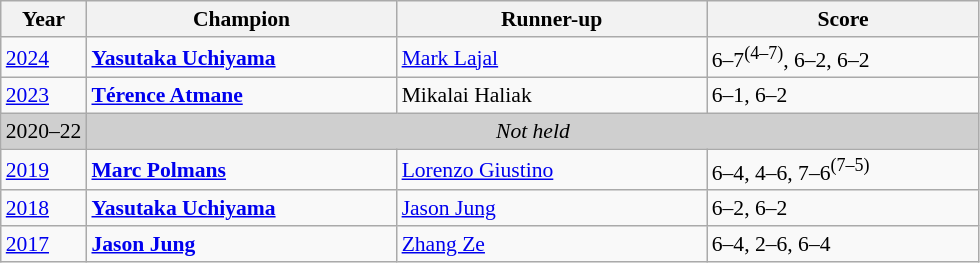<table class="wikitable" style="font-size:90%">
<tr>
<th>Year</th>
<th width="200">Champion</th>
<th width="200">Runner-up</th>
<th width="175">Score</th>
</tr>
<tr>
<td><a href='#'>2024</a></td>
<td> <strong><a href='#'>Yasutaka Uchiyama</a></strong> </td>
<td> <a href='#'>Mark Lajal</a></td>
<td>6–7<sup>(4–7)</sup>, 6–2, 6–2</td>
</tr>
<tr>
<td><a href='#'>2023</a></td>
<td> <strong><a href='#'>Térence Atmane</a></strong></td>
<td> Mikalai Haliak</td>
<td>6–1, 6–2</td>
</tr>
<tr>
<td style="background:#cfcfcf">2020–22</td>
<td colspan=3 align=center style="background:#cfcfcf"><em>Not held</em></td>
</tr>
<tr>
<td><a href='#'>2019</a></td>
<td> <strong><a href='#'>Marc Polmans</a></strong></td>
<td> <a href='#'>Lorenzo Giustino</a></td>
<td>6–4, 4–6, 7–6<sup>(7–5)</sup></td>
</tr>
<tr>
<td><a href='#'>2018</a></td>
<td> <strong><a href='#'>Yasutaka Uchiyama</a></strong></td>
<td> <a href='#'>Jason Jung</a></td>
<td>6–2, 6–2</td>
</tr>
<tr>
<td><a href='#'>2017</a></td>
<td> <strong><a href='#'>Jason Jung</a></strong></td>
<td> <a href='#'>Zhang Ze</a></td>
<td>6–4, 2–6, 6–4</td>
</tr>
</table>
